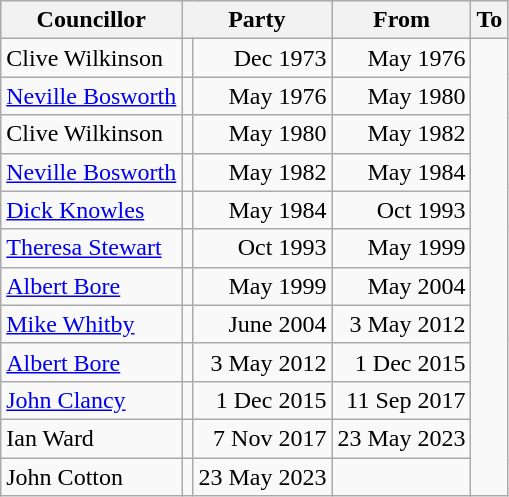<table class=wikitable>
<tr>
<th>Councillor</th>
<th colspan=2>Party</th>
<th>From</th>
<th>To</th>
</tr>
<tr>
<td>Clive Wilkinson</td>
<td></td>
<td align=right>Dec 1973</td>
<td align=right>May 1976</td>
</tr>
<tr>
<td><a href='#'>Neville Bosworth</a></td>
<td></td>
<td align=right>May 1976</td>
<td align=right>May 1980</td>
</tr>
<tr>
<td>Clive Wilkinson</td>
<td></td>
<td align=right>May 1980</td>
<td align=right>May 1982</td>
</tr>
<tr>
<td><a href='#'>Neville Bosworth</a></td>
<td></td>
<td align=right>May 1982</td>
<td align=right>May 1984</td>
</tr>
<tr>
<td><a href='#'>Dick Knowles</a></td>
<td></td>
<td align=right>May 1984</td>
<td align=right>Oct 1993</td>
</tr>
<tr>
<td><a href='#'>Theresa Stewart</a></td>
<td></td>
<td align=right>Oct 1993</td>
<td align=right>May 1999</td>
</tr>
<tr>
<td><a href='#'>Albert Bore</a></td>
<td></td>
<td align=right>May 1999</td>
<td align=right>May 2004</td>
</tr>
<tr>
<td><a href='#'>Mike Whitby</a></td>
<td></td>
<td align=right>June 2004</td>
<td align=right>3 May 2012</td>
</tr>
<tr>
<td><a href='#'>Albert Bore</a></td>
<td></td>
<td align=right>3 May 2012</td>
<td align=right>1 Dec 2015</td>
</tr>
<tr>
<td><a href='#'>John Clancy</a></td>
<td></td>
<td align=right>1 Dec 2015</td>
<td align=right>11 Sep 2017</td>
</tr>
<tr>
<td>Ian Ward</td>
<td></td>
<td align=right>7 Nov 2017</td>
<td align=right>23 May 2023</td>
</tr>
<tr>
<td>John Cotton</td>
<td></td>
<td align=right>23 May 2023</td>
<td align=right></td>
</tr>
</table>
